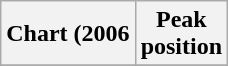<table class="wikitable sortable">
<tr>
<th>Chart (2006</th>
<th>Peak<br>position</th>
</tr>
<tr>
</tr>
</table>
